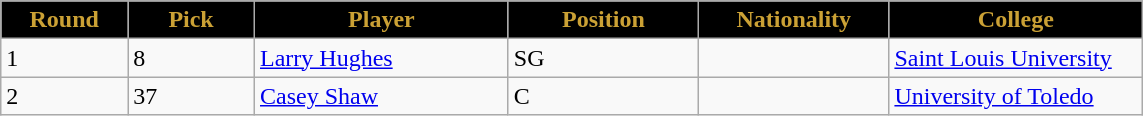<table class="wikitable sortable sortable">
<tr>
<th style="background:#000; color:#CBA135; width:10%;">Round</th>
<th style="background:#000; color:#CBA135; width:10%;">Pick</th>
<th style="background:#000; color:#CBA135; width:20%;">Player</th>
<th style="background:#000; color:#CBA135; width:15%;">Position</th>
<th style="background:#000; color:#CBA135; width:15%;">Nationality</th>
<th style="background:#000; color:#CBA135; width:20%;">College</th>
</tr>
<tr>
<td>1</td>
<td>8</td>
<td><a href='#'>Larry Hughes</a></td>
<td>SG</td>
<td></td>
<td><a href='#'>Saint Louis University</a></td>
</tr>
<tr>
<td>2</td>
<td>37</td>
<td><a href='#'>Casey Shaw</a></td>
<td>C</td>
<td></td>
<td><a href='#'>University of Toledo</a></td>
</tr>
</table>
